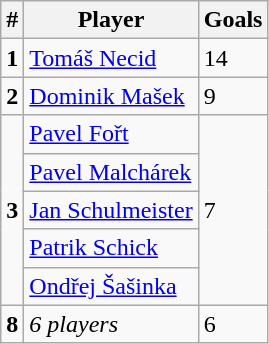<table class="wikitable">
<tr>
<th>#</th>
<th>Player</th>
<th>Goals</th>
</tr>
<tr>
<td><strong>1</strong></td>
<td><a href='#'>Tomáš Necid</a></td>
<td>14</td>
</tr>
<tr>
<td><strong>2</strong></td>
<td><a href='#'>Dominik Mašek</a></td>
<td>9</td>
</tr>
<tr>
<td rowspan="5"><strong>3</strong></td>
<td><a href='#'>Pavel Fořt</a></td>
<td rowspan="5">7</td>
</tr>
<tr>
<td><a href='#'>Pavel Malchárek</a></td>
</tr>
<tr>
<td><a href='#'>Jan Schulmeister</a></td>
</tr>
<tr>
<td><a href='#'>Patrik Schick</a></td>
</tr>
<tr>
<td><a href='#'>Ondřej Šašinka</a></td>
</tr>
<tr>
<td><strong>8</strong></td>
<td><em>6 players</em></td>
<td>6</td>
</tr>
</table>
